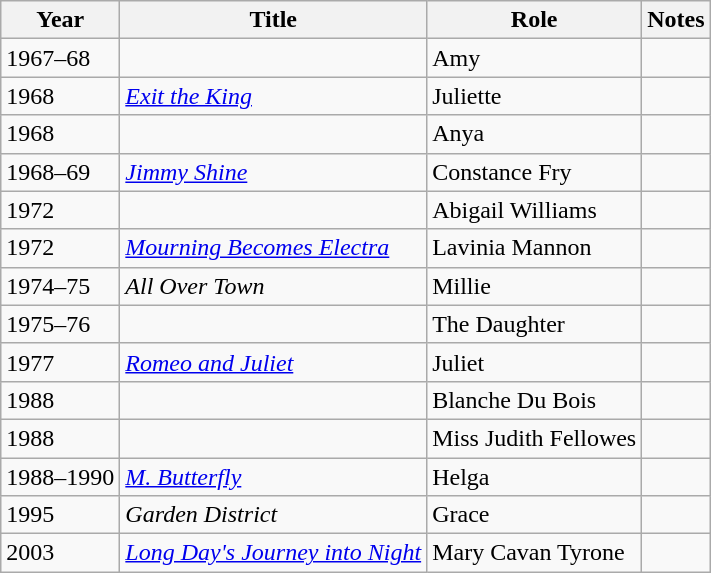<table class="wikitable sortable">
<tr>
<th>Year</th>
<th>Title</th>
<th>Role</th>
<th class="unsortable">Notes</th>
</tr>
<tr>
<td>1967–68</td>
<td><em></em></td>
<td>Amy</td>
<td></td>
</tr>
<tr>
<td>1968</td>
<td><em><a href='#'>Exit the King</a></em></td>
<td>Juliette</td>
<td></td>
</tr>
<tr>
<td>1968</td>
<td><em></em></td>
<td>Anya</td>
<td></td>
</tr>
<tr>
<td>1968–69</td>
<td><em><a href='#'>Jimmy Shine</a></em></td>
<td>Constance Fry</td>
<td></td>
</tr>
<tr>
<td>1972</td>
<td><em></em></td>
<td>Abigail Williams</td>
<td></td>
</tr>
<tr>
<td>1972</td>
<td><em><a href='#'>Mourning Becomes Electra</a></em></td>
<td>Lavinia Mannon</td>
<td></td>
</tr>
<tr>
<td>1974–75</td>
<td><em>All Over Town</em></td>
<td>Millie</td>
<td></td>
</tr>
<tr>
<td>1975–76</td>
<td><em></em></td>
<td>The Daughter</td>
<td></td>
</tr>
<tr>
<td>1977</td>
<td><em><a href='#'>Romeo and Juliet</a></em></td>
<td>Juliet</td>
<td></td>
</tr>
<tr>
<td>1988</td>
<td><em></em></td>
<td>Blanche Du Bois</td>
<td></td>
</tr>
<tr>
<td>1988</td>
<td><em></em></td>
<td>Miss Judith Fellowes</td>
<td></td>
</tr>
<tr>
<td>1988–1990</td>
<td><em><a href='#'>M. Butterfly</a></em></td>
<td>Helga</td>
<td></td>
</tr>
<tr>
<td>1995</td>
<td><em>Garden District</em></td>
<td>Grace</td>
<td></td>
</tr>
<tr>
<td>2003</td>
<td><em><a href='#'>Long Day's Journey into Night</a></em></td>
<td>Mary Cavan Tyrone</td>
<td></td>
</tr>
</table>
